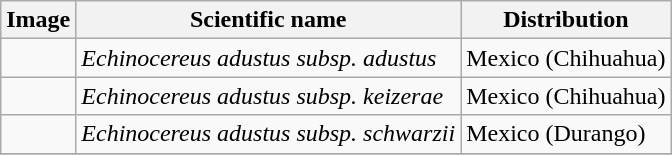<table class="wikitable">
<tr>
<th>Image</th>
<th>Scientific name</th>
<th>Distribution</th>
</tr>
<tr>
<td></td>
<td><em>Echinocereus adustus subsp. adustus</em></td>
<td>Mexico (Chihuahua)</td>
</tr>
<tr>
<td></td>
<td><em>Echinocereus adustus subsp. keizerae</em>  </td>
<td>Mexico (Chihuahua)</td>
</tr>
<tr>
<td></td>
<td><em>Echinocereus adustus subsp. schwarzii</em>  </td>
<td>Mexico (Durango)</td>
</tr>
<tr>
</tr>
</table>
